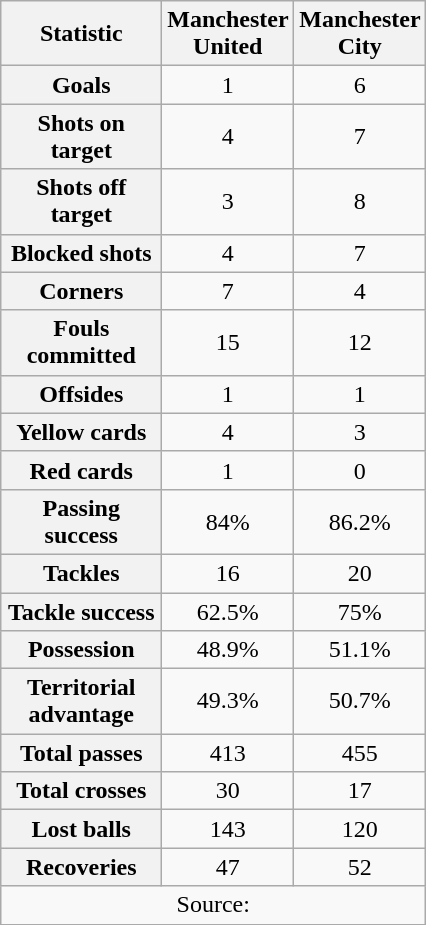<table class="wikitable plainrowheaders" style="text-align:center">
<tr>
<th scope="col" style="width:100px">Statistic</th>
<th scope="col" style="width:70px">Manchester United</th>
<th scope="col" style="width:70px">Manchester City</th>
</tr>
<tr>
<th scope=row>Goals</th>
<td>1</td>
<td>6</td>
</tr>
<tr>
<th scope=row>Shots on target</th>
<td>4</td>
<td>7</td>
</tr>
<tr>
<th scope=row>Shots off target</th>
<td>3</td>
<td>8</td>
</tr>
<tr>
<th scope=row>Blocked shots</th>
<td>4</td>
<td>7</td>
</tr>
<tr>
<th scope=row>Corners</th>
<td>7</td>
<td>4</td>
</tr>
<tr>
<th scope=row>Fouls committed</th>
<td>15</td>
<td>12</td>
</tr>
<tr>
<th scope=row>Offsides</th>
<td>1</td>
<td>1</td>
</tr>
<tr>
<th scope=row>Yellow cards</th>
<td>4</td>
<td>3</td>
</tr>
<tr>
<th scope=row>Red cards</th>
<td>1</td>
<td>0</td>
</tr>
<tr>
<th scope=row>Passing success</th>
<td>84%</td>
<td>86.2%</td>
</tr>
<tr>
<th scope=row>Tackles</th>
<td>16</td>
<td>20</td>
</tr>
<tr>
<th scope=row>Tackle success</th>
<td>62.5%</td>
<td>75%</td>
</tr>
<tr>
<th scope=row>Possession</th>
<td>48.9%</td>
<td>51.1%</td>
</tr>
<tr>
<th scope=row>Territorial advantage</th>
<td>49.3%</td>
<td>50.7%</td>
</tr>
<tr>
<th scope=row>Total passes</th>
<td>413</td>
<td>455</td>
</tr>
<tr>
<th scope=row>Total crosses</th>
<td>30</td>
<td>17</td>
</tr>
<tr>
<th scope=row>Lost balls</th>
<td>143</td>
<td>120</td>
</tr>
<tr>
<th scope=row>Recoveries</th>
<td>47</td>
<td>52</td>
</tr>
<tr>
<td colspan="3">Source: </td>
</tr>
</table>
